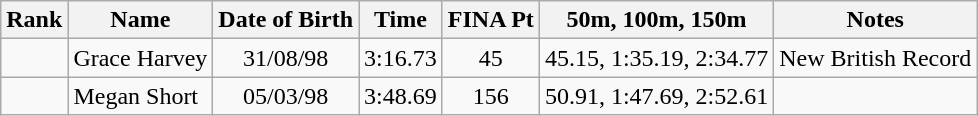<table class="wikitable sortable" style="text-align:center">
<tr>
<th>Rank</th>
<th>Name</th>
<th>Date of Birth</th>
<th>Time</th>
<th>FINA Pt</th>
<th>50m, 100m, 150m</th>
<th>Notes</th>
</tr>
<tr>
<td></td>
<td align=left> Grace Harvey</td>
<td>31/08/98</td>
<td>3:16.73</td>
<td>45</td>
<td>45.15, 1:35.19, 2:34.77</td>
<td>New British Record</td>
</tr>
<tr>
<td></td>
<td align=left> Megan Short</td>
<td>05/03/98</td>
<td>3:48.69</td>
<td>156</td>
<td>50.91, 1:47.69, 2:52.61</td>
<td></td>
</tr>
</table>
